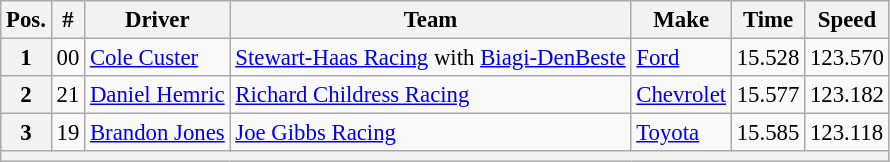<table class="wikitable" style="font-size:95%">
<tr>
<th>Pos.</th>
<th>#</th>
<th>Driver</th>
<th>Team</th>
<th>Make</th>
<th>Time</th>
<th>Speed</th>
</tr>
<tr>
<th>1</th>
<td>00</td>
<td><a href='#'>Cole Custer</a></td>
<td><a href='#'>Stewart-Haas Racing</a> with <a href='#'>Biagi-DenBeste</a></td>
<td><a href='#'>Ford</a></td>
<td>15.528</td>
<td>123.570</td>
</tr>
<tr>
<th>2</th>
<td>21</td>
<td><a href='#'>Daniel Hemric</a></td>
<td><a href='#'>Richard Childress Racing</a></td>
<td><a href='#'>Chevrolet</a></td>
<td>15.577</td>
<td>123.182</td>
</tr>
<tr>
<th>3</th>
<td>19</td>
<td><a href='#'>Brandon Jones</a></td>
<td><a href='#'>Joe Gibbs Racing</a></td>
<td><a href='#'>Toyota</a></td>
<td>15.585</td>
<td>123.118</td>
</tr>
<tr>
<th colspan="7"></th>
</tr>
</table>
